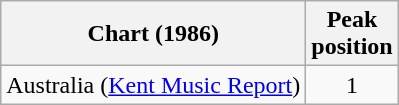<table class="wikitable">
<tr>
<th>Chart (1986)</th>
<th>Peak<br>position</th>
</tr>
<tr>
<td>Australia (<a href='#'>Kent Music Report</a>)</td>
<td style="text-align:center;">1</td>
</tr>
</table>
